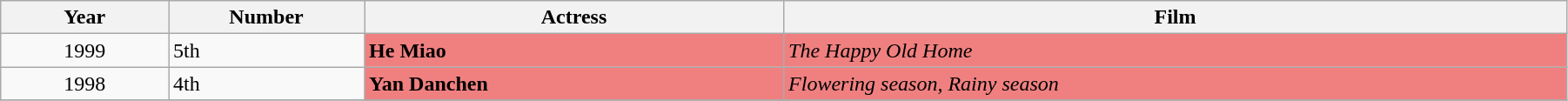<table class="wikitable" width="95%" align="center">
<tr>
<th width="6%">Year</th>
<th width="7%">Number</th>
<th width="15%">Actress</th>
<th width="28%">Film</th>
</tr>
<tr>
<td rowspan="1" style="text-align:center;">1999</td>
<td rowspan="1">5th</td>
<td style="background:#F08080;"><strong>He Miao</strong></td>
<td style="background:#F08080;"><em>The Happy Old Home</em></td>
</tr>
<tr>
<td rowspan="1" style="text-align:center;">1998</td>
<td rowspan="1">4th</td>
<td style="background:#F08080;"><strong>Yan Danchen</strong></td>
<td style="background:#F08080;"><em>Flowering season, Rainy season</em></td>
</tr>
<tr>
</tr>
</table>
